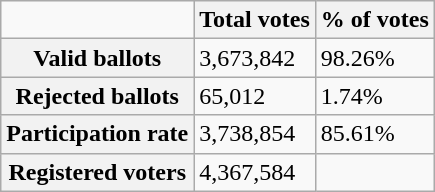<table class="wikitable">
<tr>
<td></td>
<th>Total votes</th>
<th>% of votes</th>
</tr>
<tr>
<th>Valid ballots</th>
<td>3,673,842</td>
<td>98.26%</td>
</tr>
<tr>
<th>Rejected ballots</th>
<td>65,012</td>
<td>1.74%</td>
</tr>
<tr>
<th>Participation rate</th>
<td>3,738,854</td>
<td>85.61%</td>
</tr>
<tr>
<th>Registered voters</th>
<td>4,367,584</td>
<td></td>
</tr>
</table>
